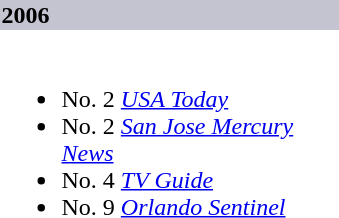<table class="collapsible">
<tr>
<th style="width:14em; background:#C4C3D0; text-align:left">2006</th>
</tr>
<tr>
<td colspan=2><br><ul><li>No. 2 <em><a href='#'>USA Today</a></em></li><li>No. 2 <em><a href='#'>San Jose Mercury News</a></em></li><li>No. 4 <em><a href='#'>TV Guide</a></em></li><li>No. 9 <em><a href='#'>Orlando Sentinel</a></em></li></ul></td>
</tr>
</table>
